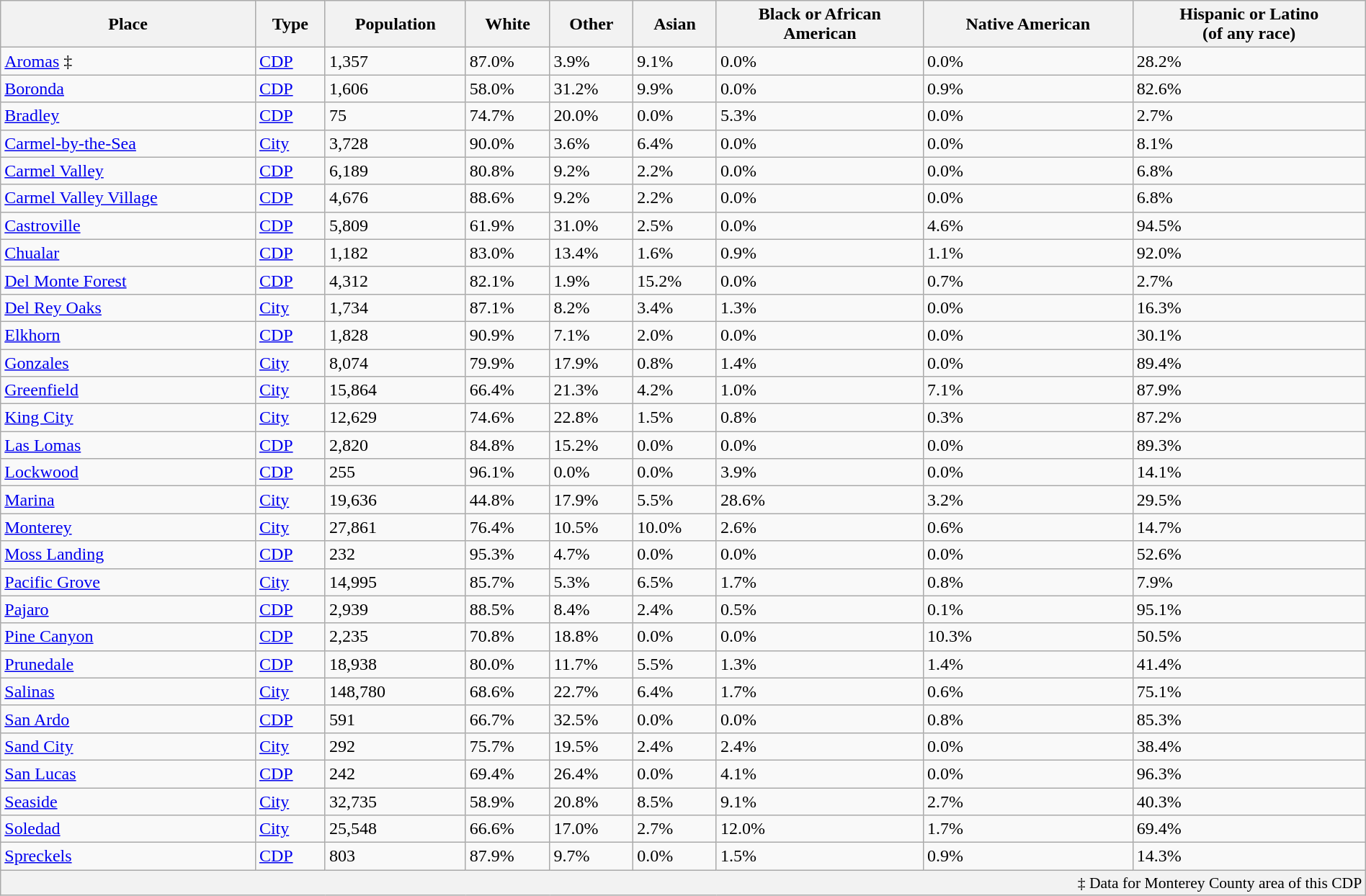<table class="wikitable collapsible collapsed sortable" style="width: 100%;">
<tr>
<th>Place</th>
<th>Type</th>
<th data-sort-type="number">Population</th>
<th data-sort-type="number">White</th>
<th data-sort-type="number">Other<br></th>
<th data-sort-type="number">Asian</th>
<th data-sort-type="number">Black or African<br>American</th>
<th data-sort-type="number">Native American<br></th>
<th data-sort-type="number">Hispanic or Latino<br>(of any race)</th>
</tr>
<tr>
<td><a href='#'>Aromas</a> ‡</td>
<td><a href='#'>CDP</a></td>
<td>1,357</td>
<td>87.0%</td>
<td>3.9%</td>
<td>9.1%</td>
<td>0.0%</td>
<td>0.0%</td>
<td>28.2%</td>
</tr>
<tr>
<td><a href='#'>Boronda</a></td>
<td><a href='#'>CDP</a></td>
<td>1,606</td>
<td>58.0%</td>
<td>31.2%</td>
<td>9.9%</td>
<td>0.0%</td>
<td>0.9%</td>
<td>82.6%</td>
</tr>
<tr>
<td><a href='#'>Bradley</a></td>
<td><a href='#'>CDP</a></td>
<td>75</td>
<td>74.7%</td>
<td>20.0%</td>
<td>0.0%</td>
<td>5.3%</td>
<td>0.0%</td>
<td>2.7%</td>
</tr>
<tr>
<td><a href='#'>Carmel-by-the-Sea</a></td>
<td><a href='#'>City</a></td>
<td>3,728</td>
<td>90.0%</td>
<td>3.6%</td>
<td>6.4%</td>
<td>0.0%</td>
<td>0.0%</td>
<td>8.1%</td>
</tr>
<tr>
<td><a href='#'>Carmel Valley</a></td>
<td><a href='#'>CDP</a></td>
<td>6,189</td>
<td>80.8%</td>
<td>9.2%</td>
<td>2.2%</td>
<td>0.0%</td>
<td>0.0%</td>
<td>6.8%</td>
</tr>
<tr>
<td><a href='#'>Carmel Valley Village</a></td>
<td><a href='#'>CDP</a></td>
<td>4,676</td>
<td>88.6%</td>
<td>9.2%</td>
<td>2.2%</td>
<td>0.0%</td>
<td>0.0%</td>
<td>6.8%</td>
</tr>
<tr>
<td><a href='#'>Castroville</a></td>
<td><a href='#'>CDP</a></td>
<td>5,809</td>
<td>61.9%</td>
<td>31.0%</td>
<td>2.5%</td>
<td>0.0%</td>
<td>4.6%</td>
<td>94.5%</td>
</tr>
<tr>
<td><a href='#'>Chualar</a></td>
<td><a href='#'>CDP</a></td>
<td>1,182</td>
<td>83.0%</td>
<td>13.4%</td>
<td>1.6%</td>
<td>0.9%</td>
<td>1.1%</td>
<td>92.0%</td>
</tr>
<tr>
<td><a href='#'>Del Monte Forest</a></td>
<td><a href='#'>CDP</a></td>
<td>4,312</td>
<td>82.1%</td>
<td>1.9%</td>
<td>15.2%</td>
<td>0.0%</td>
<td>0.7%</td>
<td>2.7%</td>
</tr>
<tr>
<td><a href='#'>Del Rey Oaks</a></td>
<td><a href='#'>City</a></td>
<td>1,734</td>
<td>87.1%</td>
<td>8.2%</td>
<td>3.4%</td>
<td>1.3%</td>
<td>0.0%</td>
<td>16.3%</td>
</tr>
<tr>
<td><a href='#'>Elkhorn</a></td>
<td><a href='#'>CDP</a></td>
<td>1,828</td>
<td>90.9%</td>
<td>7.1%</td>
<td>2.0%</td>
<td>0.0%</td>
<td>0.0%</td>
<td>30.1%</td>
</tr>
<tr>
<td><a href='#'>Gonzales</a></td>
<td><a href='#'>City</a></td>
<td>8,074</td>
<td>79.9%</td>
<td>17.9%</td>
<td>0.8%</td>
<td>1.4%</td>
<td>0.0%</td>
<td>89.4%</td>
</tr>
<tr>
<td><a href='#'>Greenfield</a></td>
<td><a href='#'>City</a></td>
<td>15,864</td>
<td>66.4%</td>
<td>21.3%</td>
<td>4.2%</td>
<td>1.0%</td>
<td>7.1%</td>
<td>87.9%</td>
</tr>
<tr>
<td><a href='#'>King City</a></td>
<td><a href='#'>City</a></td>
<td>12,629</td>
<td>74.6%</td>
<td>22.8%</td>
<td>1.5%</td>
<td>0.8%</td>
<td>0.3%</td>
<td>87.2%</td>
</tr>
<tr>
<td><a href='#'>Las Lomas</a></td>
<td><a href='#'>CDP</a></td>
<td>2,820</td>
<td>84.8%</td>
<td>15.2%</td>
<td>0.0%</td>
<td>0.0%</td>
<td>0.0%</td>
<td>89.3%</td>
</tr>
<tr>
<td><a href='#'>Lockwood</a></td>
<td><a href='#'>CDP</a></td>
<td>255</td>
<td>96.1%</td>
<td>0.0%</td>
<td>0.0%</td>
<td>3.9%</td>
<td>0.0%</td>
<td>14.1%</td>
</tr>
<tr>
<td><a href='#'>Marina</a></td>
<td><a href='#'>City</a></td>
<td>19,636</td>
<td>44.8%</td>
<td>17.9%</td>
<td>5.5%</td>
<td>28.6%</td>
<td>3.2%</td>
<td>29.5%</td>
</tr>
<tr>
<td><a href='#'>Monterey</a></td>
<td><a href='#'>City</a></td>
<td>27,861</td>
<td>76.4%</td>
<td>10.5%</td>
<td>10.0%</td>
<td>2.6%</td>
<td>0.6%</td>
<td>14.7%</td>
</tr>
<tr>
<td><a href='#'>Moss Landing</a></td>
<td><a href='#'>CDP</a></td>
<td>232</td>
<td>95.3%</td>
<td>4.7%</td>
<td>0.0%</td>
<td>0.0%</td>
<td>0.0%</td>
<td>52.6%</td>
</tr>
<tr>
<td><a href='#'>Pacific Grove</a></td>
<td><a href='#'>City</a></td>
<td>14,995</td>
<td>85.7%</td>
<td>5.3%</td>
<td>6.5%</td>
<td>1.7%</td>
<td>0.8%</td>
<td>7.9%</td>
</tr>
<tr>
<td><a href='#'>Pajaro</a></td>
<td><a href='#'>CDP</a></td>
<td>2,939</td>
<td>88.5%</td>
<td>8.4%</td>
<td>2.4%</td>
<td>0.5%</td>
<td>0.1%</td>
<td>95.1%</td>
</tr>
<tr>
<td><a href='#'>Pine Canyon</a></td>
<td><a href='#'>CDP</a></td>
<td>2,235</td>
<td>70.8%</td>
<td>18.8%</td>
<td>0.0%</td>
<td>0.0%</td>
<td>10.3%</td>
<td>50.5%</td>
</tr>
<tr>
<td><a href='#'>Prunedale</a></td>
<td><a href='#'>CDP</a></td>
<td>18,938</td>
<td>80.0%</td>
<td>11.7%</td>
<td>5.5%</td>
<td>1.3%</td>
<td>1.4%</td>
<td>41.4%</td>
</tr>
<tr>
<td><a href='#'>Salinas</a></td>
<td><a href='#'>City</a></td>
<td>148,780</td>
<td>68.6%</td>
<td>22.7%</td>
<td>6.4%</td>
<td>1.7%</td>
<td>0.6%</td>
<td>75.1%</td>
</tr>
<tr>
<td><a href='#'>San Ardo</a></td>
<td><a href='#'>CDP</a></td>
<td>591</td>
<td>66.7%</td>
<td>32.5%</td>
<td>0.0%</td>
<td>0.0%</td>
<td>0.8%</td>
<td>85.3%</td>
</tr>
<tr>
<td><a href='#'>Sand City</a></td>
<td><a href='#'>City</a></td>
<td>292</td>
<td>75.7%</td>
<td>19.5%</td>
<td>2.4%</td>
<td>2.4%</td>
<td>0.0%</td>
<td>38.4%</td>
</tr>
<tr>
<td><a href='#'>San Lucas</a></td>
<td><a href='#'>CDP</a></td>
<td>242</td>
<td>69.4%</td>
<td>26.4%</td>
<td>0.0%</td>
<td>4.1%</td>
<td>0.0%</td>
<td>96.3%</td>
</tr>
<tr>
<td><a href='#'>Seaside</a></td>
<td><a href='#'>City</a></td>
<td>32,735</td>
<td>58.9%</td>
<td>20.8%</td>
<td>8.5%</td>
<td>9.1%</td>
<td>2.7%</td>
<td>40.3%</td>
</tr>
<tr>
<td><a href='#'>Soledad</a></td>
<td><a href='#'>City</a></td>
<td>25,548</td>
<td>66.6%</td>
<td>17.0%</td>
<td>2.7%</td>
<td>12.0%</td>
<td>1.7%</td>
<td>69.4%</td>
</tr>
<tr>
<td><a href='#'>Spreckels</a></td>
<td><a href='#'>CDP</a></td>
<td>803</td>
<td>87.9%</td>
<td>9.7%</td>
<td>0.0%</td>
<td>1.5%</td>
<td>0.9%</td>
<td>14.3%</td>
</tr>
<tr>
<th colspan=9 style="text-align: right; font-weight: normal; font-size: 90%;">‡ Data for Monterey County area of this CDP</th>
</tr>
</table>
